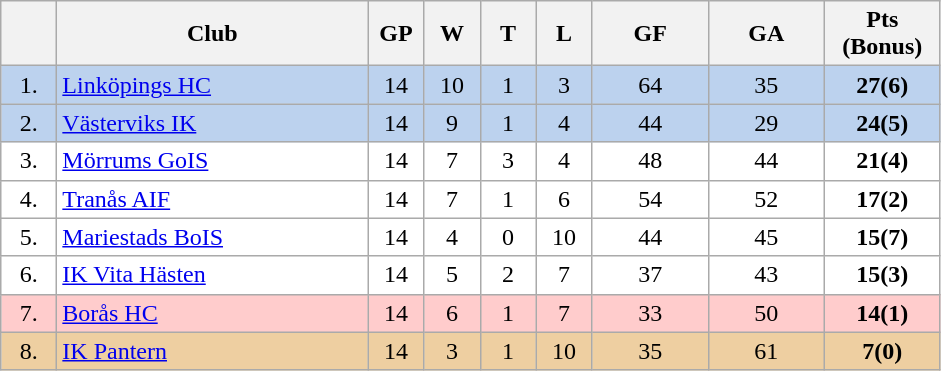<table class="wikitable">
<tr>
<th width="30"></th>
<th width="200">Club</th>
<th width="30">GP</th>
<th width="30">W</th>
<th width="30">T</th>
<th width="30">L</th>
<th width="70">GF</th>
<th width="70">GA</th>
<th width="70">Pts (Bonus)</th>
</tr>
<tr bgcolor="#BCD2EE" align="center">
<td>1.</td>
<td align="left"><a href='#'>Linköpings HC</a></td>
<td>14</td>
<td>10</td>
<td>1</td>
<td>3</td>
<td>64</td>
<td>35</td>
<td><strong>27(6)</strong></td>
</tr>
<tr bgcolor="#BCD2EE" align="center">
<td>2.</td>
<td align="left"><a href='#'>Västerviks IK</a></td>
<td>14</td>
<td>9</td>
<td>1</td>
<td>4</td>
<td>44</td>
<td>29</td>
<td><strong>24(5)</strong></td>
</tr>
<tr bgcolor="#FFFFFF" align="center">
<td>3.</td>
<td align="left"><a href='#'>Mörrums GoIS</a></td>
<td>14</td>
<td>7</td>
<td>3</td>
<td>4</td>
<td>48</td>
<td>44</td>
<td><strong>21(4)</strong></td>
</tr>
<tr bgcolor="#FFFFFF" align="center">
<td>4.</td>
<td align="left"><a href='#'>Tranås AIF</a></td>
<td>14</td>
<td>7</td>
<td>1</td>
<td>6</td>
<td>54</td>
<td>52</td>
<td><strong>17(2)</strong></td>
</tr>
<tr bgcolor="#FFFFFF" align="center">
<td>5.</td>
<td align="left"><a href='#'>Mariestads BoIS</a></td>
<td>14</td>
<td>4</td>
<td>0</td>
<td>10</td>
<td>44</td>
<td>45</td>
<td><strong>15(7)</strong></td>
</tr>
<tr bgcolor="#FFFFFF" align="center">
<td>6.</td>
<td align="left"><a href='#'>IK Vita Hästen</a></td>
<td>14</td>
<td>5</td>
<td>2</td>
<td>7</td>
<td>37</td>
<td>43</td>
<td><strong>15(3)</strong></td>
</tr>
<tr bgcolor="#FFCCCC" align="center">
<td>7.</td>
<td align="left"><a href='#'>Borås HC</a></td>
<td>14</td>
<td>6</td>
<td>1</td>
<td>7</td>
<td>33</td>
<td>50</td>
<td><strong>14(1)</strong></td>
</tr>
<tr bgcolor="#EECFA1" align="center">
<td>8.</td>
<td align="left"><a href='#'>IK Pantern</a></td>
<td>14</td>
<td>3</td>
<td>1</td>
<td>10</td>
<td>35</td>
<td>61</td>
<td><strong>7(0)</strong></td>
</tr>
</table>
